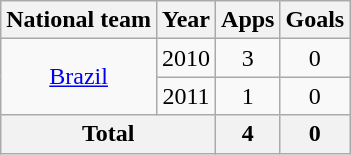<table class="wikitable" style="text-align:center">
<tr>
<th>National team</th>
<th>Year</th>
<th>Apps</th>
<th>Goals</th>
</tr>
<tr>
<td rowspan="2"><a href='#'>Brazil</a></td>
<td>2010</td>
<td>3</td>
<td>0</td>
</tr>
<tr>
<td>2011</td>
<td>1</td>
<td>0</td>
</tr>
<tr>
<th colspan="2">Total</th>
<th>4</th>
<th>0</th>
</tr>
</table>
